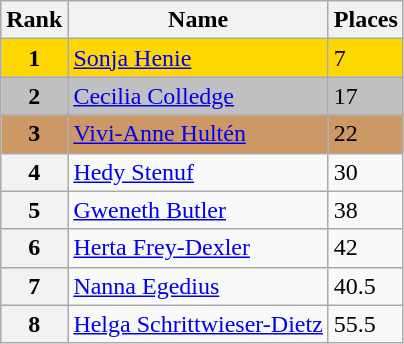<table class="wikitable">
<tr>
<th>Rank</th>
<th>Name</th>
<th>Places</th>
</tr>
<tr bgcolor=gold>
<td align=center><strong>1</strong></td>
<td> <a href='#'>Sonja Henie</a></td>
<td>7</td>
</tr>
<tr bgcolor=silver>
<td align=center><strong>2</strong></td>
<td> <a href='#'>Cecilia Colledge</a></td>
<td>17</td>
</tr>
<tr bgcolor=cc9966>
<td align=center><strong>3</strong></td>
<td> <a href='#'>Vivi-Anne Hultén</a></td>
<td>22</td>
</tr>
<tr>
<th>4</th>
<td> <a href='#'>Hedy Stenuf</a></td>
<td>30</td>
</tr>
<tr>
<th>5</th>
<td> <a href='#'>Gweneth Butler</a></td>
<td>38</td>
</tr>
<tr>
<th>6</th>
<td> <a href='#'>Herta Frey-Dexler</a></td>
<td>42</td>
</tr>
<tr>
<th>7</th>
<td> <a href='#'>Nanna Egedius</a></td>
<td>40.5</td>
</tr>
<tr>
<th>8</th>
<td> <a href='#'>Helga Schrittwieser-Dietz</a></td>
<td>55.5</td>
</tr>
</table>
